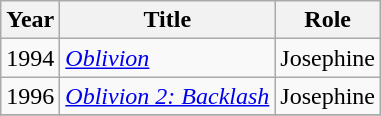<table class="wikitable sortable">
<tr>
<th class="unsortable">Year</th>
<th class="unsortable">Title</th>
<th class="unsortable">Role</th>
</tr>
<tr>
<td>1994</td>
<td><em><a href='#'>Oblivion</a></em></td>
<td>Josephine</td>
</tr>
<tr>
<td>1996</td>
<td><em><a href='#'>Oblivion 2: Backlash</a></em></td>
<td>Josephine</td>
</tr>
<tr>
</tr>
</table>
